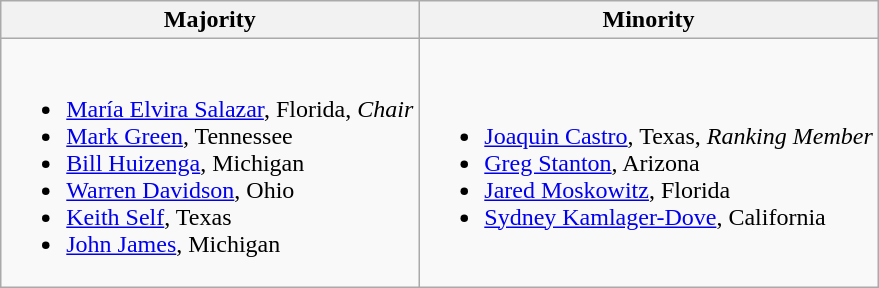<table class=wikitable>
<tr>
<th>Majority</th>
<th>Minority</th>
</tr>
<tr>
<td><br><ul><li><a href='#'>María Elvira Salazar</a>, Florida, <em>Chair</em></li><li><a href='#'>Mark Green</a>, Tennessee</li><li><a href='#'>Bill Huizenga</a>, Michigan</li><li><a href='#'>Warren Davidson</a>, Ohio</li><li><a href='#'>Keith Self</a>, Texas</li><li><a href='#'>John James</a>, Michigan</li></ul></td>
<td><br><ul><li><a href='#'>Joaquin Castro</a>, Texas, <em>Ranking Member</em></li><li><a href='#'>Greg Stanton</a>, Arizona</li><li><a href='#'>Jared Moskowitz</a>, Florida</li><li><a href='#'>Sydney Kamlager-Dove</a>, California</li></ul></td>
</tr>
</table>
